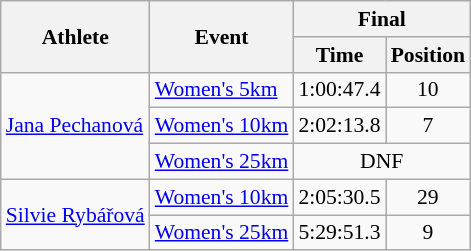<table class="wikitable" border="1" style="font-size:90%">
<tr>
<th rowspan=2>Athlete</th>
<th rowspan=2>Event</th>
<th colspan=2>Final</th>
</tr>
<tr>
<th>Time</th>
<th>Position</th>
</tr>
<tr>
<td rowspan=3><a href='#'>Jana Pechanová</a></td>
<td><a href='#'>Women's 5km</a></td>
<td align=center>1:00:47.4</td>
<td align=center>10</td>
</tr>
<tr>
<td><a href='#'>Women's 10km</a></td>
<td align=center>2:02:13.8</td>
<td align=center>7</td>
</tr>
<tr>
<td><a href='#'>Women's 25km</a></td>
<td align=center colspan=2>DNF</td>
</tr>
<tr>
<td rowspan=2><a href='#'>Silvie Rybářová</a></td>
<td><a href='#'>Women's 10km</a></td>
<td align=center>2:05:30.5</td>
<td align=center>29</td>
</tr>
<tr>
<td><a href='#'>Women's 25km</a></td>
<td align=center>5:29:51.3</td>
<td align=center>9</td>
</tr>
</table>
